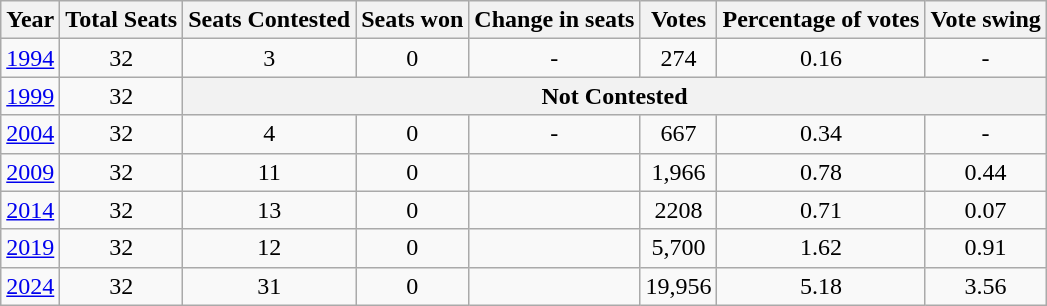<table class="wikitable sortable" style="text-align:center">
<tr>
<th>Year</th>
<th>Total Seats</th>
<th>Seats Contested</th>
<th>Seats won</th>
<th>Change in seats</th>
<th>Votes</th>
<th>Percentage of votes</th>
<th>Vote swing</th>
</tr>
<tr>
<td><a href='#'>1994</a></td>
<td>32</td>
<td>3</td>
<td>0</td>
<td>-</td>
<td>274</td>
<td>0.16</td>
<td>-</td>
</tr>
<tr>
<td><a href='#'>1999</a></td>
<td>32</td>
<th Colspan=6><strong>Not Contested</strong></th>
</tr>
<tr>
<td><a href='#'>2004</a></td>
<td>32</td>
<td>4</td>
<td>0</td>
<td>-</td>
<td>667</td>
<td>0.34</td>
<td>-</td>
</tr>
<tr>
<td><a href='#'>2009</a></td>
<td>32</td>
<td>11</td>
<td>0</td>
<td></td>
<td>1,966</td>
<td>0.78</td>
<td>0.44</td>
</tr>
<tr>
<td><a href='#'>2014</a></td>
<td>32</td>
<td>13</td>
<td>0</td>
<td></td>
<td>2208</td>
<td>0.71</td>
<td>0.07</td>
</tr>
<tr>
<td><a href='#'>2019</a></td>
<td>32</td>
<td>12</td>
<td>0</td>
<td></td>
<td>5,700</td>
<td>1.62</td>
<td>0.91</td>
</tr>
<tr>
<td><a href='#'>2024</a></td>
<td>32</td>
<td>31</td>
<td>0</td>
<td></td>
<td>19,956</td>
<td>5.18</td>
<td>3.56</td>
</tr>
</table>
